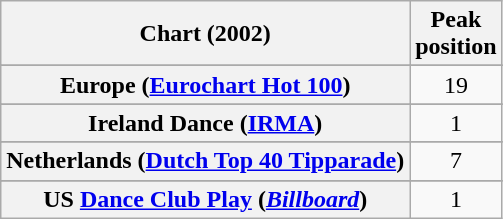<table class="wikitable sortable plainrowheaders" style="text-align:center">
<tr>
<th scope="col">Chart (2002)</th>
<th scope="col">Peak<br>position</th>
</tr>
<tr>
</tr>
<tr>
</tr>
<tr>
<th scope="row">Europe (<a href='#'>Eurochart Hot 100</a>)</th>
<td>19</td>
</tr>
<tr>
</tr>
<tr>
<th scope="row">Ireland Dance (<a href='#'>IRMA</a>)</th>
<td>1</td>
</tr>
<tr>
</tr>
<tr>
<th scope="row">Netherlands (<a href='#'>Dutch Top 40 Tipparade</a>)</th>
<td>7</td>
</tr>
<tr>
</tr>
<tr>
</tr>
<tr>
</tr>
<tr>
</tr>
<tr>
</tr>
<tr>
</tr>
<tr>
<th scope="row">US <a href='#'>Dance Club Play</a> (<em><a href='#'>Billboard</a></em>)</th>
<td>1</td>
</tr>
</table>
